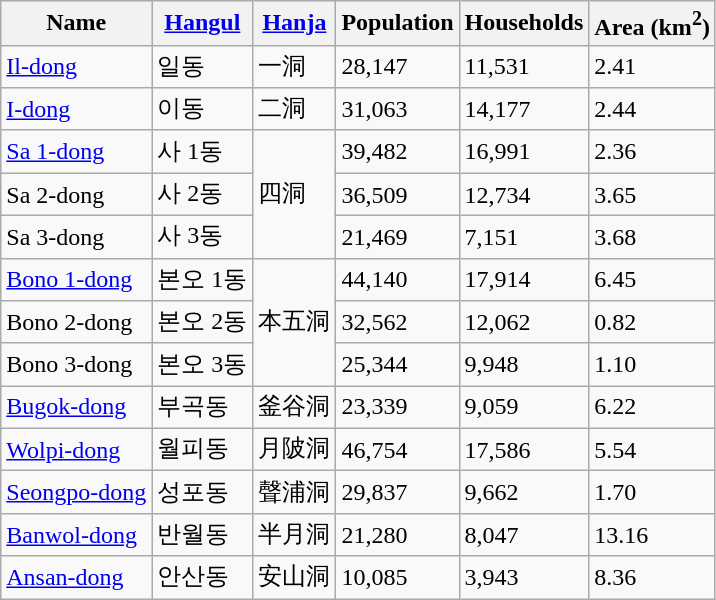<table class="wikitable sortable" border="1">
<tr>
<th><strong>Name</strong></th>
<th><strong><a href='#'>Hangul</a></strong></th>
<th><strong><a href='#'>Hanja</a></strong></th>
<th><strong>Population</strong></th>
<th><strong>Households</strong></th>
<th><strong>Area (km<sup>2</sup>)</strong></th>
</tr>
<tr>
<td><a href='#'>Il-dong</a></td>
<td>일동</td>
<td>一洞</td>
<td>28,147</td>
<td>11,531</td>
<td>2.41</td>
</tr>
<tr>
<td><a href='#'>I-dong</a></td>
<td>이동</td>
<td>二洞</td>
<td>31,063</td>
<td>14,177</td>
<td>2.44</td>
</tr>
<tr>
<td><a href='#'>Sa 1-dong</a></td>
<td>사 1동</td>
<td rowspan=3>四洞</td>
<td>39,482</td>
<td>16,991</td>
<td>2.36</td>
</tr>
<tr>
<td>Sa 2-dong</td>
<td>사 2동</td>
<td>36,509</td>
<td>12,734</td>
<td>3.65</td>
</tr>
<tr>
<td>Sa 3-dong</td>
<td>사 3동</td>
<td>21,469</td>
<td>7,151</td>
<td>3.68</td>
</tr>
<tr>
<td><a href='#'>Bono 1-dong</a></td>
<td>본오 1동</td>
<td rowspan=3>本五洞</td>
<td>44,140</td>
<td>17,914</td>
<td>6.45</td>
</tr>
<tr>
<td>Bono 2-dong</td>
<td>본오 2동</td>
<td>32,562</td>
<td>12,062</td>
<td>0.82</td>
</tr>
<tr>
<td>Bono 3-dong</td>
<td>본오 3동</td>
<td>25,344</td>
<td>9,948</td>
<td>1.10</td>
</tr>
<tr>
<td><a href='#'>Bugok-dong</a></td>
<td>부곡동</td>
<td>釜谷洞</td>
<td>23,339</td>
<td>9,059</td>
<td>6.22</td>
</tr>
<tr>
<td><a href='#'>Wolpi-dong</a></td>
<td>월피동</td>
<td>月陂洞</td>
<td>46,754</td>
<td>17,586</td>
<td>5.54</td>
</tr>
<tr>
<td><a href='#'>Seongpo-dong</a></td>
<td>성포동</td>
<td>聲浦洞</td>
<td>29,837</td>
<td>9,662</td>
<td>1.70</td>
</tr>
<tr>
<td><a href='#'>Banwol-dong</a></td>
<td>반월동</td>
<td>半月洞</td>
<td>21,280</td>
<td>8,047</td>
<td>13.16</td>
</tr>
<tr>
<td><a href='#'>Ansan-dong</a></td>
<td>안산동</td>
<td>安山洞</td>
<td>10,085</td>
<td>3,943</td>
<td>8.36</td>
</tr>
</table>
